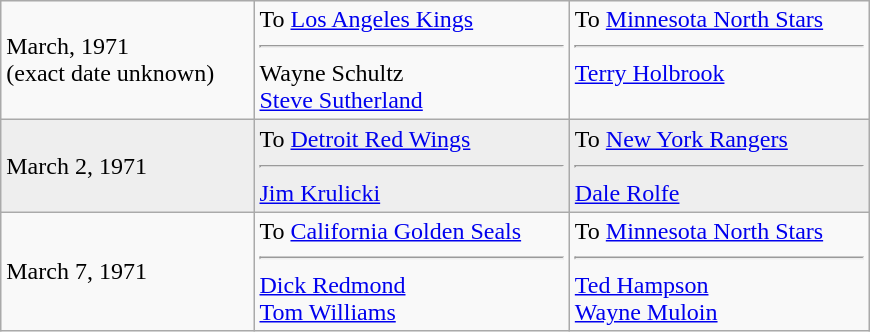<table class="wikitable" style="border:1px solid #999; width:580px;">
<tr>
<td>March, 1971<br>(exact date unknown)</td>
<td valign="top">To <a href='#'>Los Angeles Kings</a><hr>Wayne Schultz<br><a href='#'>Steve Sutherland</a></td>
<td valign="top">To <a href='#'>Minnesota North Stars</a><hr><a href='#'>Terry Holbrook</a></td>
</tr>
<tr bgcolor="eeeeee">
<td>March 2, 1971</td>
<td valign="top">To <a href='#'>Detroit Red Wings</a><hr><a href='#'>Jim Krulicki</a></td>
<td valign="top">To <a href='#'>New York Rangers</a><hr><a href='#'>Dale Rolfe</a></td>
</tr>
<tr>
<td>March 7, 1971</td>
<td valign="top">To <a href='#'>California Golden Seals</a><hr><a href='#'>Dick Redmond</a><br><a href='#'>Tom Williams</a></td>
<td valign="top">To <a href='#'>Minnesota North Stars</a><hr><a href='#'>Ted Hampson</a><br><a href='#'>Wayne Muloin</a></td>
</tr>
</table>
